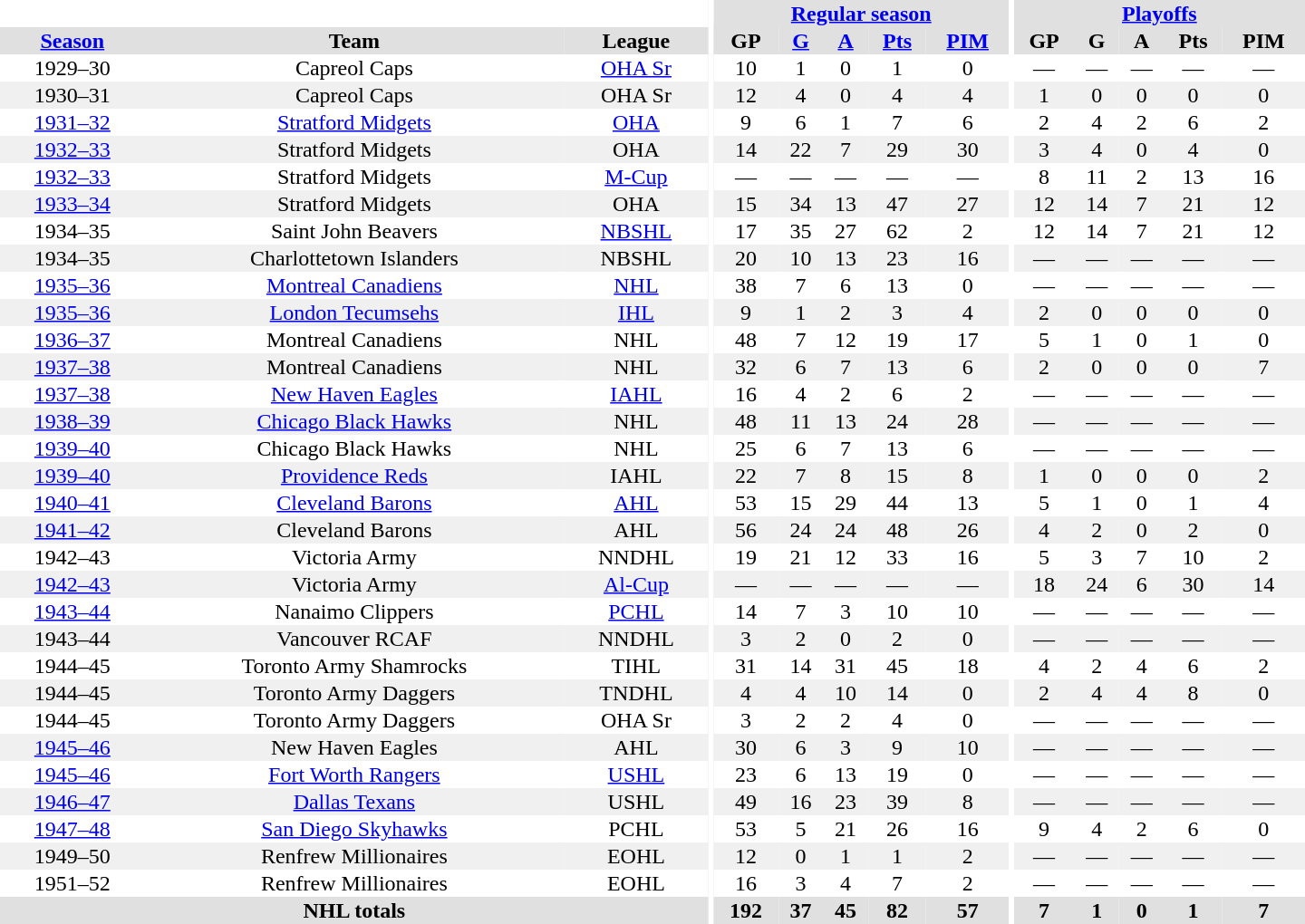<table border="0" cellpadding="1" cellspacing="0" style="text-align:center; width:60em">
<tr bgcolor="#e0e0e0">
<th colspan="3" bgcolor="#ffffff"></th>
<th rowspan="100" bgcolor="#ffffff"></th>
<th colspan="5"><a href='#'>Regular season</a></th>
<th rowspan="100" bgcolor="#ffffff"></th>
<th colspan="5"><a href='#'>Playoffs</a></th>
</tr>
<tr bgcolor="#e0e0e0">
<th><a href='#'>Season</a></th>
<th>Team</th>
<th>League</th>
<th>GP</th>
<th><a href='#'>G</a></th>
<th><a href='#'>A</a></th>
<th><a href='#'>Pts</a></th>
<th><a href='#'>PIM</a></th>
<th>GP</th>
<th>G</th>
<th>A</th>
<th>Pts</th>
<th>PIM</th>
</tr>
<tr>
<td>1929–30</td>
<td>Capreol Caps</td>
<td><a href='#'>OHA Sr</a></td>
<td>10</td>
<td>1</td>
<td>0</td>
<td>1</td>
<td>0</td>
<td>—</td>
<td>—</td>
<td>—</td>
<td>—</td>
<td>—</td>
</tr>
<tr bgcolor="#f0f0f0">
<td>1930–31</td>
<td>Capreol Caps</td>
<td>OHA Sr</td>
<td>12</td>
<td>4</td>
<td>0</td>
<td>4</td>
<td>4</td>
<td>1</td>
<td>0</td>
<td>0</td>
<td>0</td>
<td>0</td>
</tr>
<tr>
<td><a href='#'>1931–32</a></td>
<td><a href='#'>Stratford Midgets</a></td>
<td><a href='#'>OHA</a></td>
<td>9</td>
<td>6</td>
<td>1</td>
<td>7</td>
<td>6</td>
<td>2</td>
<td>4</td>
<td>2</td>
<td>6</td>
<td>2</td>
</tr>
<tr bgcolor="#f0f0f0">
<td><a href='#'>1932–33</a></td>
<td>Stratford Midgets</td>
<td>OHA</td>
<td>14</td>
<td>22</td>
<td>7</td>
<td>29</td>
<td>30</td>
<td>3</td>
<td>4</td>
<td>0</td>
<td>4</td>
<td>0</td>
</tr>
<tr>
<td><a href='#'>1932–33</a></td>
<td>Stratford Midgets</td>
<td><a href='#'>M-Cup</a></td>
<td>—</td>
<td>—</td>
<td>—</td>
<td>—</td>
<td>—</td>
<td>8</td>
<td>11</td>
<td>2</td>
<td>13</td>
<td>16</td>
</tr>
<tr bgcolor="#f0f0f0">
<td><a href='#'>1933–34</a></td>
<td>Stratford Midgets</td>
<td>OHA</td>
<td>15</td>
<td>34</td>
<td>13</td>
<td>47</td>
<td>27</td>
<td>12</td>
<td>14</td>
<td>7</td>
<td>21</td>
<td>12</td>
</tr>
<tr>
<td>1934–35</td>
<td>Saint John Beavers</td>
<td><a href='#'>NBSHL</a></td>
<td>17</td>
<td>35</td>
<td>27</td>
<td>62</td>
<td>2</td>
<td>12</td>
<td>14</td>
<td>7</td>
<td>21</td>
<td>12</td>
</tr>
<tr bgcolor="#f0f0f0">
<td>1934–35</td>
<td>Charlottetown Islanders</td>
<td>NBSHL</td>
<td>20</td>
<td>10</td>
<td>13</td>
<td>23</td>
<td>16</td>
<td>—</td>
<td>—</td>
<td>—</td>
<td>—</td>
<td>—</td>
</tr>
<tr>
<td><a href='#'>1935–36</a></td>
<td><a href='#'>Montreal Canadiens</a></td>
<td><a href='#'>NHL</a></td>
<td>38</td>
<td>7</td>
<td>6</td>
<td>13</td>
<td>0</td>
<td>—</td>
<td>—</td>
<td>—</td>
<td>—</td>
<td>—</td>
</tr>
<tr bgcolor="#f0f0f0">
<td><a href='#'>1935–36</a></td>
<td><a href='#'>London Tecumsehs</a></td>
<td><a href='#'>IHL</a></td>
<td>9</td>
<td>1</td>
<td>2</td>
<td>3</td>
<td>4</td>
<td>2</td>
<td>0</td>
<td>0</td>
<td>0</td>
<td>0</td>
</tr>
<tr>
<td><a href='#'>1936–37</a></td>
<td>Montreal Canadiens</td>
<td>NHL</td>
<td>48</td>
<td>7</td>
<td>12</td>
<td>19</td>
<td>17</td>
<td>5</td>
<td>1</td>
<td>0</td>
<td>1</td>
<td>0</td>
</tr>
<tr bgcolor="#f0f0f0">
<td><a href='#'>1937–38</a></td>
<td>Montreal Canadiens</td>
<td>NHL</td>
<td>32</td>
<td>6</td>
<td>7</td>
<td>13</td>
<td>6</td>
<td>2</td>
<td>0</td>
<td>0</td>
<td>0</td>
<td>7</td>
</tr>
<tr>
<td><a href='#'>1937–38</a></td>
<td><a href='#'>New Haven Eagles</a></td>
<td><a href='#'>IAHL</a></td>
<td>16</td>
<td>4</td>
<td>2</td>
<td>6</td>
<td>2</td>
<td>—</td>
<td>—</td>
<td>—</td>
<td>—</td>
<td>—</td>
</tr>
<tr bgcolor="#f0f0f0">
<td><a href='#'>1938–39</a></td>
<td><a href='#'>Chicago Black Hawks</a></td>
<td>NHL</td>
<td>48</td>
<td>11</td>
<td>13</td>
<td>24</td>
<td>28</td>
<td>—</td>
<td>—</td>
<td>—</td>
<td>—</td>
<td>—</td>
</tr>
<tr>
<td><a href='#'>1939–40</a></td>
<td>Chicago Black Hawks</td>
<td>NHL</td>
<td>25</td>
<td>6</td>
<td>7</td>
<td>13</td>
<td>6</td>
<td>—</td>
<td>—</td>
<td>—</td>
<td>—</td>
<td>—</td>
</tr>
<tr bgcolor="#f0f0f0">
<td><a href='#'>1939–40</a></td>
<td><a href='#'>Providence Reds</a></td>
<td>IAHL</td>
<td>22</td>
<td>7</td>
<td>8</td>
<td>15</td>
<td>8</td>
<td>1</td>
<td>0</td>
<td>0</td>
<td>0</td>
<td>2</td>
</tr>
<tr>
<td><a href='#'>1940–41</a></td>
<td><a href='#'>Cleveland Barons</a></td>
<td><a href='#'>AHL</a></td>
<td>53</td>
<td>15</td>
<td>29</td>
<td>44</td>
<td>13</td>
<td>5</td>
<td>1</td>
<td>0</td>
<td>1</td>
<td>4</td>
</tr>
<tr bgcolor="#f0f0f0">
<td><a href='#'>1941–42</a></td>
<td>Cleveland Barons</td>
<td>AHL</td>
<td>56</td>
<td>24</td>
<td>24</td>
<td>48</td>
<td>26</td>
<td>4</td>
<td>2</td>
<td>0</td>
<td>2</td>
<td>0</td>
</tr>
<tr>
<td>1942–43</td>
<td>Victoria Army</td>
<td>NNDHL</td>
<td>19</td>
<td>21</td>
<td>12</td>
<td>33</td>
<td>16</td>
<td>5</td>
<td>3</td>
<td>7</td>
<td>10</td>
<td>2</td>
</tr>
<tr bgcolor="#f0f0f0">
<td><a href='#'>1942–43</a></td>
<td>Victoria Army</td>
<td><a href='#'>Al-Cup</a></td>
<td>—</td>
<td>—</td>
<td>—</td>
<td>—</td>
<td>—</td>
<td>18</td>
<td>24</td>
<td>6</td>
<td>30</td>
<td>14</td>
</tr>
<tr>
<td><a href='#'>1943–44</a></td>
<td>Nanaimo Clippers</td>
<td><a href='#'>PCHL</a></td>
<td>14</td>
<td>7</td>
<td>3</td>
<td>10</td>
<td>10</td>
<td>—</td>
<td>—</td>
<td>—</td>
<td>—</td>
<td>—</td>
</tr>
<tr bgcolor="#f0f0f0">
<td>1943–44</td>
<td>Vancouver RCAF</td>
<td>NNDHL</td>
<td>3</td>
<td>2</td>
<td>0</td>
<td>2</td>
<td>0</td>
<td>—</td>
<td>—</td>
<td>—</td>
<td>—</td>
<td>—</td>
</tr>
<tr>
<td>1944–45</td>
<td>Toronto Army Shamrocks</td>
<td>TIHL</td>
<td>31</td>
<td>14</td>
<td>31</td>
<td>45</td>
<td>18</td>
<td>4</td>
<td>2</td>
<td>4</td>
<td>6</td>
<td>2</td>
</tr>
<tr bgcolor="#f0f0f0">
<td>1944–45</td>
<td>Toronto Army Daggers</td>
<td>TNDHL</td>
<td>4</td>
<td>4</td>
<td>10</td>
<td>14</td>
<td>0</td>
<td>2</td>
<td>4</td>
<td>4</td>
<td>8</td>
<td>0</td>
</tr>
<tr>
<td>1944–45</td>
<td>Toronto Army Daggers</td>
<td>OHA Sr</td>
<td>3</td>
<td>2</td>
<td>2</td>
<td>4</td>
<td>0</td>
<td>—</td>
<td>—</td>
<td>—</td>
<td>—</td>
<td>—</td>
</tr>
<tr bgcolor="#f0f0f0">
<td><a href='#'>1945–46</a></td>
<td>New Haven Eagles</td>
<td>AHL</td>
<td>30</td>
<td>6</td>
<td>3</td>
<td>9</td>
<td>10</td>
<td>—</td>
<td>—</td>
<td>—</td>
<td>—</td>
<td>—</td>
</tr>
<tr>
<td><a href='#'>1945–46</a></td>
<td><a href='#'>Fort Worth Rangers</a></td>
<td><a href='#'>USHL</a></td>
<td>23</td>
<td>6</td>
<td>13</td>
<td>19</td>
<td>0</td>
<td>—</td>
<td>—</td>
<td>—</td>
<td>—</td>
<td>—</td>
</tr>
<tr bgcolor="#f0f0f0">
<td><a href='#'>1946–47</a></td>
<td><a href='#'>Dallas Texans</a></td>
<td>USHL</td>
<td>49</td>
<td>16</td>
<td>23</td>
<td>39</td>
<td>8</td>
<td>—</td>
<td>—</td>
<td>—</td>
<td>—</td>
<td>—</td>
</tr>
<tr>
<td><a href='#'>1947–48</a></td>
<td><a href='#'>San Diego Skyhawks</a></td>
<td>PCHL</td>
<td>53</td>
<td>5</td>
<td>21</td>
<td>26</td>
<td>16</td>
<td>9</td>
<td>4</td>
<td>2</td>
<td>6</td>
<td>0</td>
</tr>
<tr bgcolor="#f0f0f0">
<td>1949–50</td>
<td>Renfrew Millionaires</td>
<td>EOHL</td>
<td>12</td>
<td>0</td>
<td>1</td>
<td>1</td>
<td>2</td>
<td>—</td>
<td>—</td>
<td>—</td>
<td>—</td>
<td>—</td>
</tr>
<tr>
<td>1951–52</td>
<td>Renfrew Millionaires</td>
<td>EOHL</td>
<td>16</td>
<td>3</td>
<td>4</td>
<td>7</td>
<td>2</td>
<td>—</td>
<td>—</td>
<td>—</td>
<td>—</td>
<td>—</td>
</tr>
<tr bgcolor="#e0e0e0">
<th colspan="3">NHL totals</th>
<th>192</th>
<th>37</th>
<th>45</th>
<th>82</th>
<th>57</th>
<th>7</th>
<th>1</th>
<th>0</th>
<th>1</th>
<th>7</th>
</tr>
</table>
